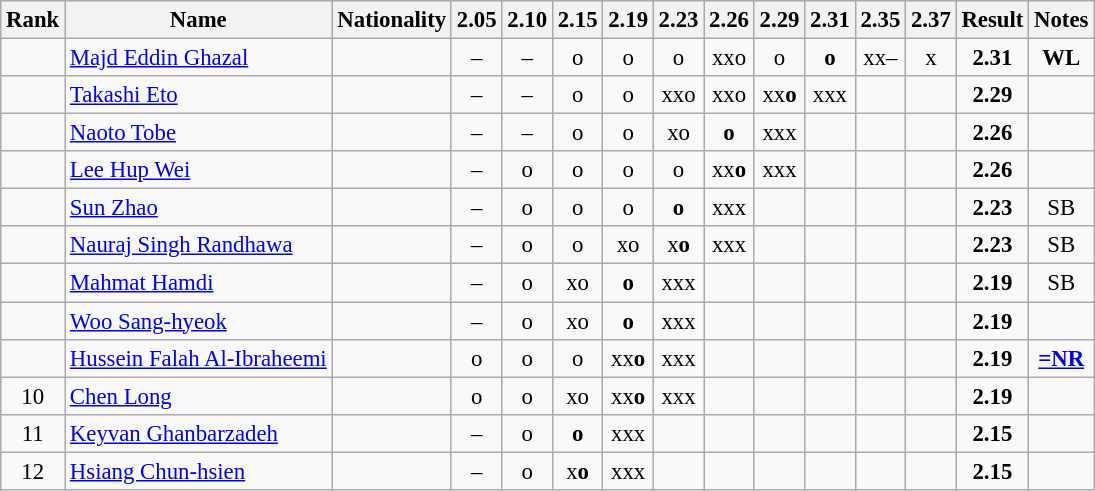<table class="wikitable sortable" style="text-align:center;font-size:95%">
<tr>
<th>Rank</th>
<th>Name</th>
<th>Nationality</th>
<th>2.05</th>
<th>2.10</th>
<th>2.15</th>
<th>2.19</th>
<th>2.23</th>
<th>2.26</th>
<th>2.29</th>
<th>2.31</th>
<th>2.35</th>
<th>2.37</th>
<th>Result</th>
<th>Notes</th>
</tr>
<tr>
<td></td>
<td align=left><a href='#'>Majd Eddin Ghazal</a></td>
<td align=left></td>
<td>–</td>
<td>–</td>
<td>o</td>
<td>o</td>
<td>o</td>
<td>xxo</td>
<td>o</td>
<td><strong>o</strong></td>
<td>xx–</td>
<td>x</td>
<td><strong>2.31</strong></td>
<td><strong>WL</strong></td>
</tr>
<tr>
<td></td>
<td align=left><a href='#'>Takashi Eto</a></td>
<td align=left></td>
<td>–</td>
<td>–</td>
<td>o</td>
<td>o</td>
<td>xxo</td>
<td>xxo</td>
<td>xx<strong>o</strong></td>
<td>xxx</td>
<td></td>
<td></td>
<td><strong>2.29</strong></td>
<td></td>
</tr>
<tr>
<td></td>
<td align=left><a href='#'>Naoto Tobe</a></td>
<td align=left></td>
<td>–</td>
<td>–</td>
<td>o</td>
<td>o</td>
<td>xo</td>
<td><strong>o</strong></td>
<td>xxx</td>
<td></td>
<td></td>
<td></td>
<td><strong>2.26</strong></td>
<td></td>
</tr>
<tr>
<td></td>
<td align=left><a href='#'>Lee Hup Wei</a></td>
<td align=left></td>
<td>–</td>
<td>o</td>
<td>o</td>
<td>o</td>
<td>o</td>
<td>xx<strong>o</strong></td>
<td>xxx</td>
<td></td>
<td></td>
<td></td>
<td><strong>2.26</strong></td>
<td></td>
</tr>
<tr>
<td></td>
<td align=left><a href='#'>Sun Zhao</a></td>
<td align=left></td>
<td>–</td>
<td>o</td>
<td>o</td>
<td>o</td>
<td><strong>o</strong></td>
<td>xxx</td>
<td></td>
<td></td>
<td></td>
<td></td>
<td><strong>2.23</strong></td>
<td>SB</td>
</tr>
<tr>
<td></td>
<td align=left><a href='#'>Nauraj Singh Randhawa</a></td>
<td align=left></td>
<td>–</td>
<td>o</td>
<td>o</td>
<td>xo</td>
<td>x<strong>o</strong></td>
<td>xxx</td>
<td></td>
<td></td>
<td></td>
<td></td>
<td><strong>2.23</strong></td>
<td>SB</td>
</tr>
<tr>
<td></td>
<td align=left><a href='#'>Mahmat Hamdi</a></td>
<td align=left></td>
<td>–</td>
<td>o</td>
<td>xo</td>
<td><strong>o</strong></td>
<td>xxx</td>
<td></td>
<td></td>
<td></td>
<td></td>
<td></td>
<td><strong>2.19</strong></td>
<td>SB</td>
</tr>
<tr>
<td></td>
<td align=left><a href='#'>Woo Sang-hyeok</a></td>
<td align=left></td>
<td>–</td>
<td>o</td>
<td>xo</td>
<td><strong>o</strong></td>
<td>xxx</td>
<td></td>
<td></td>
<td></td>
<td></td>
<td></td>
<td><strong>2.19</strong></td>
<td></td>
</tr>
<tr>
<td></td>
<td align=left><a href='#'>Hussein Falah Al-Ibraheemi</a></td>
<td align=left></td>
<td>o</td>
<td>o</td>
<td>o</td>
<td>xx<strong>o</strong></td>
<td>xxx</td>
<td></td>
<td></td>
<td></td>
<td></td>
<td></td>
<td><strong>2.19</strong></td>
<td><strong><a href='#'>=NR</a></strong></td>
</tr>
<tr>
<td>10</td>
<td align=left><a href='#'>Chen Long</a></td>
<td align=left></td>
<td>o</td>
<td>o</td>
<td>xo</td>
<td>xx<strong>o</strong></td>
<td>xxx</td>
<td></td>
<td></td>
<td></td>
<td></td>
<td></td>
<td><strong>2.19</strong></td>
<td></td>
</tr>
<tr>
<td>11</td>
<td align=left><a href='#'>Keyvan Ghanbarzadeh</a></td>
<td align=left></td>
<td>–</td>
<td>o</td>
<td><strong>o</strong></td>
<td>xxx</td>
<td></td>
<td></td>
<td></td>
<td></td>
<td></td>
<td></td>
<td><strong>2.15</strong></td>
<td></td>
</tr>
<tr>
<td>12</td>
<td align=left><a href='#'>Hsiang Chun-hsien</a></td>
<td align=left></td>
<td>–</td>
<td>o</td>
<td>x<strong>o</strong></td>
<td>xxx</td>
<td></td>
<td></td>
<td></td>
<td></td>
<td></td>
<td></td>
<td><strong>2.15</strong></td>
<td></td>
</tr>
</table>
